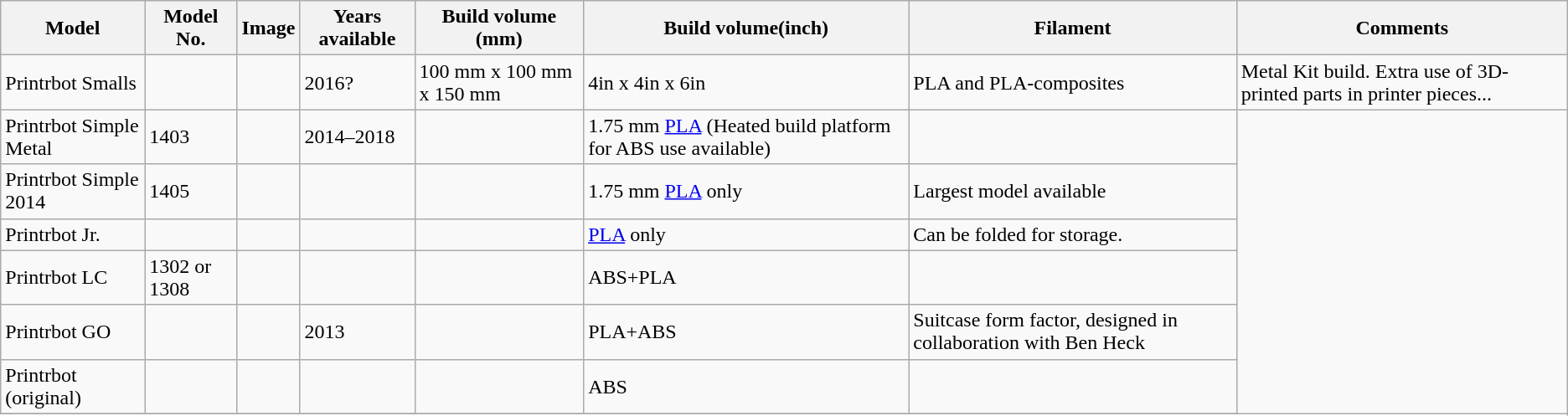<table class="wikitable">
<tr>
<th>Model</th>
<th>Model No.</th>
<th>Image</th>
<th>Years available</th>
<th>Build volume (mm)</th>
<th>Build volume(inch)</th>
<th>Filament</th>
<th>Comments</th>
</tr>
<tr>
<td>Printrbot Smalls</td>
<td></td>
<td></td>
<td>2016?</td>
<td>100 mm x 100 mm x 150 mm</td>
<td>4in x 4in x 6in</td>
<td>PLA and PLA-composites</td>
<td>Metal Kit build. Extra use of 3D-printed parts in printer pieces...</td>
</tr>
<tr>
<td>Printrbot Simple Metal</td>
<td>1403</td>
<td></td>
<td>2014–2018</td>
<td></td>
<td>1.75 mm <a href='#'>PLA</a> (Heated build platform for ABS use available)</td>
<td></td>
</tr>
<tr>
<td>Printrbot Simple 2014</td>
<td>1405</td>
<td></td>
<td></td>
<td></td>
<td>1.75 mm <a href='#'>PLA</a> only</td>
<td>Largest model available</td>
</tr>
<tr>
<td>Printrbot Jr.</td>
<td></td>
<td></td>
<td></td>
<td></td>
<td><a href='#'>PLA</a> only</td>
<td>Can be folded for storage.</td>
</tr>
<tr>
<td>Printrbot LC</td>
<td>1302 or 1308</td>
<td></td>
<td></td>
<td></td>
<td>ABS+PLA</td>
<td></td>
</tr>
<tr>
<td>Printrbot GO</td>
<td></td>
<td></td>
<td>2013</td>
<td></td>
<td>PLA+ABS</td>
<td>Suitcase form factor, designed in collaboration with Ben Heck</td>
</tr>
<tr>
<td>Printrbot (original)</td>
<td></td>
<td></td>
<td></td>
<td></td>
<td>ABS</td>
<td></td>
</tr>
<tr>
</tr>
</table>
